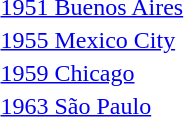<table>
<tr>
<td><a href='#'>1951 Buenos Aires</a></td>
<td></td>
<td></td>
<td></td>
</tr>
<tr>
<td><a href='#'>1955 Mexico City</a></td>
<td></td>
<td></td>
<td></td>
</tr>
<tr>
<td><a href='#'>1959 Chicago</a></td>
<td></td>
<td></td>
<td></td>
</tr>
<tr>
<td><a href='#'>1963 São Paulo</a></td>
<td></td>
<td></td>
<td></td>
</tr>
</table>
